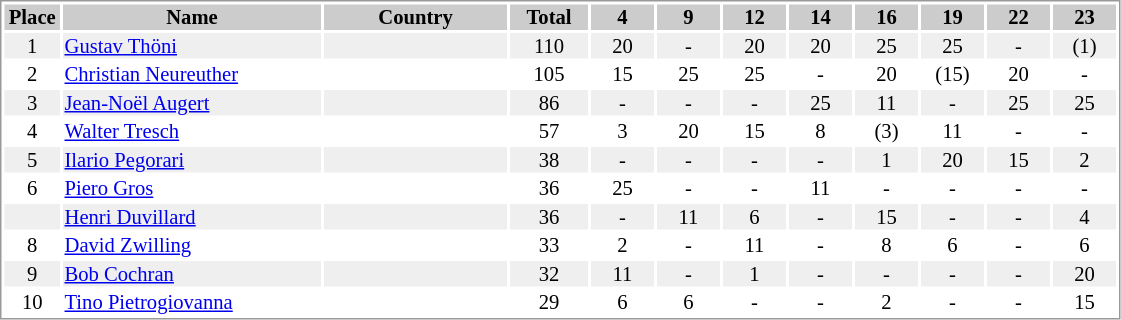<table border="0" style="border: 1px solid #999; background-color:#FFFFFF; text-align:center; font-size:86%; line-height:15px;">
<tr align="center" bgcolor="#CCCCCC">
<th width=35>Place</th>
<th width=170>Name</th>
<th width=120>Country</th>
<th width=50>Total</th>
<th width=40>4</th>
<th width=40>9</th>
<th width=40>12</th>
<th width=40>14</th>
<th width=40>16</th>
<th width=40>19</th>
<th width=40>22</th>
<th width=40>23</th>
</tr>
<tr bgcolor="#EFEFEF">
<td>1</td>
<td align="left"><a href='#'>Gustav Thöni</a></td>
<td align="left"></td>
<td>110</td>
<td>20</td>
<td>-</td>
<td>20</td>
<td>20</td>
<td>25</td>
<td>25</td>
<td>-</td>
<td>(1)</td>
</tr>
<tr>
<td>2</td>
<td align="left"><a href='#'>Christian Neureuther</a></td>
<td align="left"></td>
<td>105</td>
<td>15</td>
<td>25</td>
<td>25</td>
<td>-</td>
<td>20</td>
<td>(15)</td>
<td>20</td>
<td>-</td>
</tr>
<tr bgcolor="#EFEFEF">
<td>3</td>
<td align="left"><a href='#'>Jean-Noël Augert</a></td>
<td align="left"></td>
<td>86</td>
<td>-</td>
<td>-</td>
<td>-</td>
<td>25</td>
<td>11</td>
<td>-</td>
<td>25</td>
<td>25</td>
</tr>
<tr>
<td>4</td>
<td align="left"><a href='#'>Walter Tresch</a></td>
<td align="left"></td>
<td>57</td>
<td>3</td>
<td>20</td>
<td>15</td>
<td>8</td>
<td>(3)</td>
<td>11</td>
<td>-</td>
<td>-</td>
</tr>
<tr bgcolor="#EFEFEF">
<td>5</td>
<td align="left"><a href='#'>Ilario Pegorari</a></td>
<td align="left"></td>
<td>38</td>
<td>-</td>
<td>-</td>
<td>-</td>
<td>-</td>
<td>1</td>
<td>20</td>
<td>15</td>
<td>2</td>
</tr>
<tr>
<td>6</td>
<td align="left"><a href='#'>Piero Gros</a></td>
<td align="left"></td>
<td>36</td>
<td>25</td>
<td>-</td>
<td>-</td>
<td>11</td>
<td>-</td>
<td>-</td>
<td>-</td>
<td>-</td>
</tr>
<tr bgcolor="#EFEFEF">
<td></td>
<td align="left"><a href='#'>Henri Duvillard</a></td>
<td align="left"></td>
<td>36</td>
<td>-</td>
<td>11</td>
<td>6</td>
<td>-</td>
<td>15</td>
<td>-</td>
<td>-</td>
<td>4</td>
</tr>
<tr>
<td>8</td>
<td align="left"><a href='#'>David Zwilling</a></td>
<td align="left"></td>
<td>33</td>
<td>2</td>
<td>-</td>
<td>11</td>
<td>-</td>
<td>8</td>
<td>6</td>
<td>-</td>
<td>6</td>
</tr>
<tr bgcolor="#EFEFEF">
<td>9</td>
<td align="left"><a href='#'>Bob Cochran</a></td>
<td align="left"></td>
<td>32</td>
<td>11</td>
<td>-</td>
<td>1</td>
<td>-</td>
<td>-</td>
<td>-</td>
<td>-</td>
<td>20</td>
</tr>
<tr>
<td>10</td>
<td align="left"><a href='#'>Tino Pietrogiovanna</a></td>
<td align="left"></td>
<td>29</td>
<td>6</td>
<td>6</td>
<td>-</td>
<td>-</td>
<td>2</td>
<td>-</td>
<td>-</td>
<td>15</td>
</tr>
</table>
